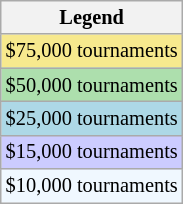<table class="wikitable" style="font-size:85%;">
<tr>
<th>Legend</th>
</tr>
<tr style="background:#f7e98e;">
<td>$75,000 tournaments</td>
</tr>
<tr style="background:#addfad;">
<td>$50,000 tournaments</td>
</tr>
<tr style="background:lightblue;">
<td>$25,000 tournaments</td>
</tr>
<tr style="background:#ccccff;">
<td>$15,000 tournaments</td>
</tr>
<tr style="background:#f0f8ff;">
<td>$10,000 tournaments</td>
</tr>
</table>
